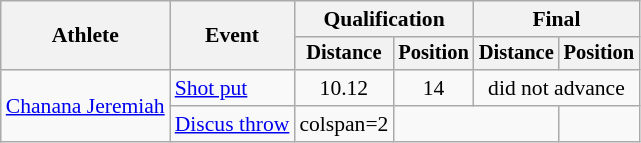<table class=wikitable style="font-size:90%">
<tr>
<th rowspan=2>Athlete</th>
<th rowspan=2>Event</th>
<th colspan=2>Qualification</th>
<th colspan=2>Final</th>
</tr>
<tr style="font-size:95%">
<th>Distance</th>
<th>Position</th>
<th>Distance</th>
<th>Position</th>
</tr>
<tr align=center>
<td align=left rowspan=2><a href='#'>Chanana Jeremiah</a></td>
<td align=left><a href='#'>Shot put</a></td>
<td>10.12</td>
<td>14</td>
<td colspan=2>did not advance</td>
</tr>
<tr align=center>
<td align=left><a href='#'>Discus throw</a></td>
<td>colspan=2 </td>
<td colspan=2></td>
</tr>
</table>
